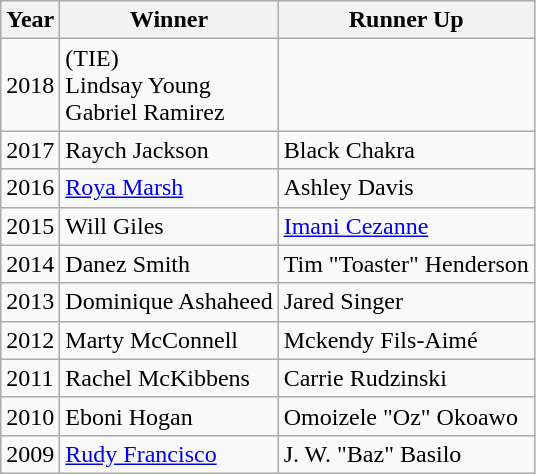<table class="wikitable">
<tr>
<th>Year</th>
<th>Winner</th>
<th>Runner Up</th>
</tr>
<tr>
<td>2018</td>
<td>(TIE)<br>Lindsay Young<br>Gabriel Ramirez</td>
<td></td>
</tr>
<tr>
<td>2017</td>
<td>Raych Jackson</td>
<td>Black Chakra</td>
</tr>
<tr>
<td>2016</td>
<td><a href='#'>Roya Marsh</a></td>
<td>Ashley Davis</td>
</tr>
<tr>
<td>2015</td>
<td>Will Giles</td>
<td><a href='#'>Imani Cezanne</a></td>
</tr>
<tr>
<td>2014</td>
<td>Danez Smith</td>
<td>Tim "Toaster" Henderson</td>
</tr>
<tr>
<td>2013</td>
<td>Dominique Ashaheed</td>
<td>Jared Singer</td>
</tr>
<tr>
<td>2012</td>
<td>Marty McConnell</td>
<td>Mckendy Fils-Aimé</td>
</tr>
<tr>
<td>2011</td>
<td>Rachel McKibbens</td>
<td>Carrie Rudzinski</td>
</tr>
<tr>
<td>2010</td>
<td>Eboni Hogan</td>
<td>Omoizele "Oz" Okoawo</td>
</tr>
<tr>
<td>2009</td>
<td><a href='#'>Rudy Francisco</a></td>
<td>J. W. "Baz" Basilo</td>
</tr>
</table>
